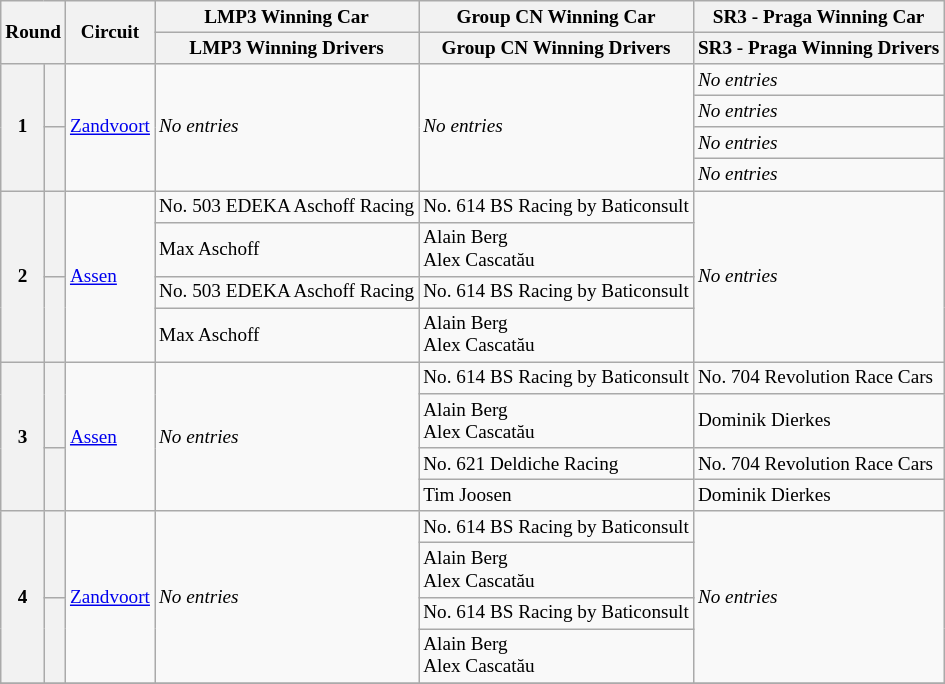<table class="wikitable" style="font-size: 80%;">
<tr>
<th rowspan=2 colspan=2>Round</th>
<th rowspan=2>Circuit</th>
<th>LMP3 Winning Car</th>
<th>Group CN Winning Car</th>
<th>SR3 - Praga Winning Car</th>
</tr>
<tr>
<th>LMP3 Winning Drivers</th>
<th>Group CN Winning Drivers</th>
<th>SR3 - Praga Winning Drivers</th>
</tr>
<tr>
<th rowspan=4>1</th>
<th rowspan=2></th>
<td rowspan=4> <a href='#'>Zandvoort</a></td>
<td rowspan=4><em>No entries</em></td>
<td rowspan=4><em>No entries</em></td>
<td><em>No entries</em></td>
</tr>
<tr>
<td><em>No entries</em></td>
</tr>
<tr>
<th rowspan=2></th>
<td><em>No entries</em></td>
</tr>
<tr>
<td><em>No entries</em></td>
</tr>
<tr>
<th rowspan=4>2</th>
<th rowspan=2></th>
<td rowspan=4> <a href='#'>Assen</a></td>
<td> No. 503 EDEKA Aschoff Racing</td>
<td> No. 614 BS Racing by Baticonsult</td>
<td rowspan=4><em>No entries</em></td>
</tr>
<tr>
<td> Max Aschoff</td>
<td> Alain Berg<br> Alex Cascatău</td>
</tr>
<tr>
<th rowspan=2></th>
<td> No. 503 EDEKA Aschoff Racing</td>
<td> No. 614 BS Racing by Baticonsult</td>
</tr>
<tr>
<td> Max Aschoff</td>
<td> Alain Berg<br> Alex Cascatău</td>
</tr>
<tr>
<th rowspan=4>3</th>
<th rowspan=2></th>
<td rowspan=4> <a href='#'>Assen</a></td>
<td rowspan=4><em>No entries</em></td>
<td> No. 614 BS Racing by Baticonsult</td>
<td> No. 704 Revolution Race Cars</td>
</tr>
<tr>
<td> Alain Berg<br> Alex Cascatău</td>
<td> Dominik Dierkes</td>
</tr>
<tr>
<th rowspan=2></th>
<td> No. 621 Deldiche Racing</td>
<td> No. 704 Revolution Race Cars</td>
</tr>
<tr>
<td> Tim Joosen</td>
<td> Dominik Dierkes</td>
</tr>
<tr>
<th rowspan=4>4</th>
<th rowspan=2></th>
<td rowspan=4> <a href='#'>Zandvoort</a></td>
<td rowspan=4><em>No entries</em></td>
<td> No. 614 BS Racing by Baticonsult</td>
<td rowspan=4><em>No entries</em></td>
</tr>
<tr>
<td> Alain Berg<br> Alex Cascatău</td>
</tr>
<tr>
<th rowspan=2></th>
<td> No. 614 BS Racing by Baticonsult</td>
</tr>
<tr>
<td> Alain Berg<br> Alex Cascatău</td>
</tr>
<tr>
</tr>
</table>
